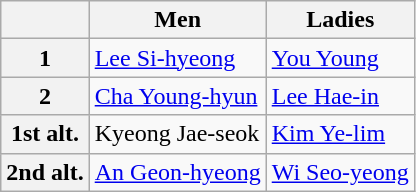<table class="wikitable">
<tr>
<th></th>
<th>Men</th>
<th>Ladies</th>
</tr>
<tr>
<th>1</th>
<td><a href='#'>Lee Si-hyeong</a></td>
<td><a href='#'>You Young</a></td>
</tr>
<tr>
<th>2</th>
<td><a href='#'>Cha Young-hyun</a></td>
<td><a href='#'>Lee Hae-in</a></td>
</tr>
<tr>
<th>1st alt.</th>
<td>Kyeong Jae-seok</td>
<td><a href='#'>Kim Ye-lim</a></td>
</tr>
<tr>
<th>2nd alt.</th>
<td><a href='#'>An Geon-hyeong</a></td>
<td><a href='#'>Wi Seo-yeong</a></td>
</tr>
</table>
